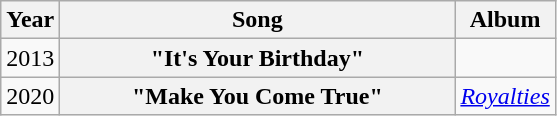<table class="wikitable plainrowheaders" style="text-align:center;" border="1">
<tr>
<th scope="col">Year</th>
<th scope="col" style="width:16em;">Song</th>
<th scope="col">Album</th>
</tr>
<tr>
<td>2013</td>
<th scope="row">"It's Your Birthday"<br></th>
<td></td>
</tr>
<tr>
<td>2020</td>
<th scope="row">"Make You Come True"<br></th>
<td><em><a href='#'>Royalties</a></em></td>
</tr>
</table>
